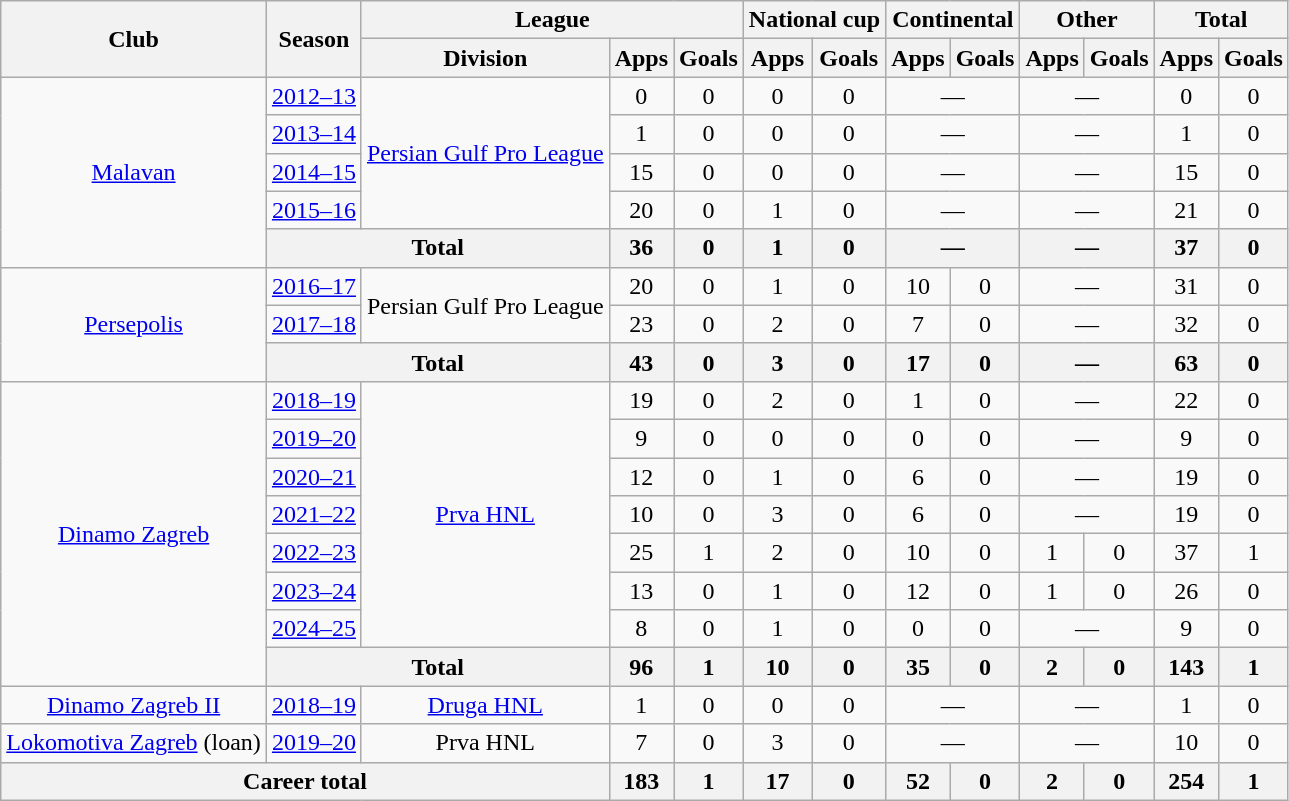<table class="wikitable" style="text-align:center">
<tr>
<th rowspan="2">Club</th>
<th rowspan="2">Season</th>
<th colspan="3">League</th>
<th colspan="2">National cup</th>
<th colspan="2">Continental</th>
<th colspan="2">Other</th>
<th colspan="2">Total</th>
</tr>
<tr>
<th>Division</th>
<th>Apps</th>
<th>Goals</th>
<th>Apps</th>
<th>Goals</th>
<th>Apps</th>
<th>Goals</th>
<th>Apps</th>
<th>Goals</th>
<th>Apps</th>
<th>Goals</th>
</tr>
<tr>
<td rowspan="5"><a href='#'>Malavan</a></td>
<td><a href='#'>2012–13</a></td>
<td rowspan="4"><a href='#'>Persian Gulf Pro League</a></td>
<td>0</td>
<td>0</td>
<td>0</td>
<td>0</td>
<td colspan="2">—</td>
<td colspan="2">—</td>
<td>0</td>
<td>0</td>
</tr>
<tr>
<td><a href='#'>2013–14</a></td>
<td>1</td>
<td>0</td>
<td>0</td>
<td>0</td>
<td colspan="2">—</td>
<td colspan="2">—</td>
<td>1</td>
<td>0</td>
</tr>
<tr>
<td><a href='#'>2014–15</a></td>
<td>15</td>
<td>0</td>
<td>0</td>
<td>0</td>
<td colspan="2">—</td>
<td colspan="2">—</td>
<td>15</td>
<td>0</td>
</tr>
<tr>
<td><a href='#'>2015–16</a></td>
<td>20</td>
<td>0</td>
<td>1</td>
<td>0</td>
<td colspan="2">—</td>
<td colspan="2">—</td>
<td>21</td>
<td>0</td>
</tr>
<tr>
<th colspan="2">Total</th>
<th>36</th>
<th>0</th>
<th>1</th>
<th>0</th>
<th colspan="2">—</th>
<th colspan="2">—</th>
<th>37</th>
<th>0</th>
</tr>
<tr>
<td rowspan="3"><a href='#'>Persepolis</a></td>
<td><a href='#'>2016–17</a></td>
<td rowspan="2">Persian Gulf Pro League</td>
<td>20</td>
<td>0</td>
<td>1</td>
<td>0</td>
<td>10</td>
<td>0</td>
<td colspan="2">—</td>
<td>31</td>
<td>0</td>
</tr>
<tr>
<td><a href='#'>2017–18</a></td>
<td>23</td>
<td>0</td>
<td>2</td>
<td>0</td>
<td>7</td>
<td>0</td>
<td colspan="2">—</td>
<td>32</td>
<td>0</td>
</tr>
<tr>
<th colspan="2">Total</th>
<th>43</th>
<th>0</th>
<th>3</th>
<th>0</th>
<th>17</th>
<th>0</th>
<th colspan="2">—</th>
<th>63</th>
<th>0</th>
</tr>
<tr>
<td rowspan="8"><a href='#'>Dinamo Zagreb</a></td>
<td><a href='#'>2018–19</a></td>
<td rowspan="7"><a href='#'>Prva HNL</a></td>
<td>19</td>
<td>0</td>
<td>2</td>
<td>0</td>
<td>1</td>
<td>0</td>
<td colspan="2">—</td>
<td>22</td>
<td>0</td>
</tr>
<tr>
<td><a href='#'>2019–20</a></td>
<td>9</td>
<td>0</td>
<td>0</td>
<td>0</td>
<td>0</td>
<td>0</td>
<td colspan="2">—</td>
<td>9</td>
<td>0</td>
</tr>
<tr>
<td><a href='#'>2020–21</a></td>
<td>12</td>
<td>0</td>
<td>1</td>
<td>0</td>
<td>6</td>
<td>0</td>
<td colspan="2">—</td>
<td>19</td>
<td>0</td>
</tr>
<tr>
<td><a href='#'>2021–22</a></td>
<td>10</td>
<td>0</td>
<td>3</td>
<td>0</td>
<td>6</td>
<td>0</td>
<td colspan="2">—</td>
<td>19</td>
<td>0</td>
</tr>
<tr>
<td><a href='#'>2022–23</a></td>
<td>25</td>
<td>1</td>
<td>2</td>
<td>0</td>
<td>10</td>
<td>0</td>
<td>1</td>
<td>0</td>
<td>37</td>
<td>1</td>
</tr>
<tr>
<td><a href='#'>2023–24</a></td>
<td>13</td>
<td>0</td>
<td>1</td>
<td>0</td>
<td>12</td>
<td>0</td>
<td>1</td>
<td>0</td>
<td>26</td>
<td>0</td>
</tr>
<tr>
<td><a href='#'>2024–25</a></td>
<td>8</td>
<td>0</td>
<td>1</td>
<td>0</td>
<td>0</td>
<td>0</td>
<td colspan="2">—</td>
<td>9</td>
<td>0</td>
</tr>
<tr>
<th colspan="2">Total</th>
<th>96</th>
<th>1</th>
<th>10</th>
<th>0</th>
<th>35</th>
<th>0</th>
<th>2</th>
<th>0</th>
<th>143</th>
<th>1</th>
</tr>
<tr>
<td><a href='#'>Dinamo Zagreb II</a></td>
<td><a href='#'>2018–19</a></td>
<td><a href='#'>Druga HNL</a></td>
<td>1</td>
<td>0</td>
<td>0</td>
<td>0</td>
<td colspan="2">—</td>
<td colspan="2">—</td>
<td>1</td>
<td>0</td>
</tr>
<tr>
<td><a href='#'>Lokomotiva Zagreb</a> (loan)</td>
<td><a href='#'>2019–20</a></td>
<td>Prva HNL</td>
<td>7</td>
<td>0</td>
<td>3</td>
<td>0</td>
<td colspan="2">—</td>
<td colspan="2">—</td>
<td>10</td>
<td>0</td>
</tr>
<tr>
<th colspan="3">Career total</th>
<th>183</th>
<th>1</th>
<th>17</th>
<th>0</th>
<th>52</th>
<th>0</th>
<th>2</th>
<th>0</th>
<th>254</th>
<th>1</th>
</tr>
</table>
